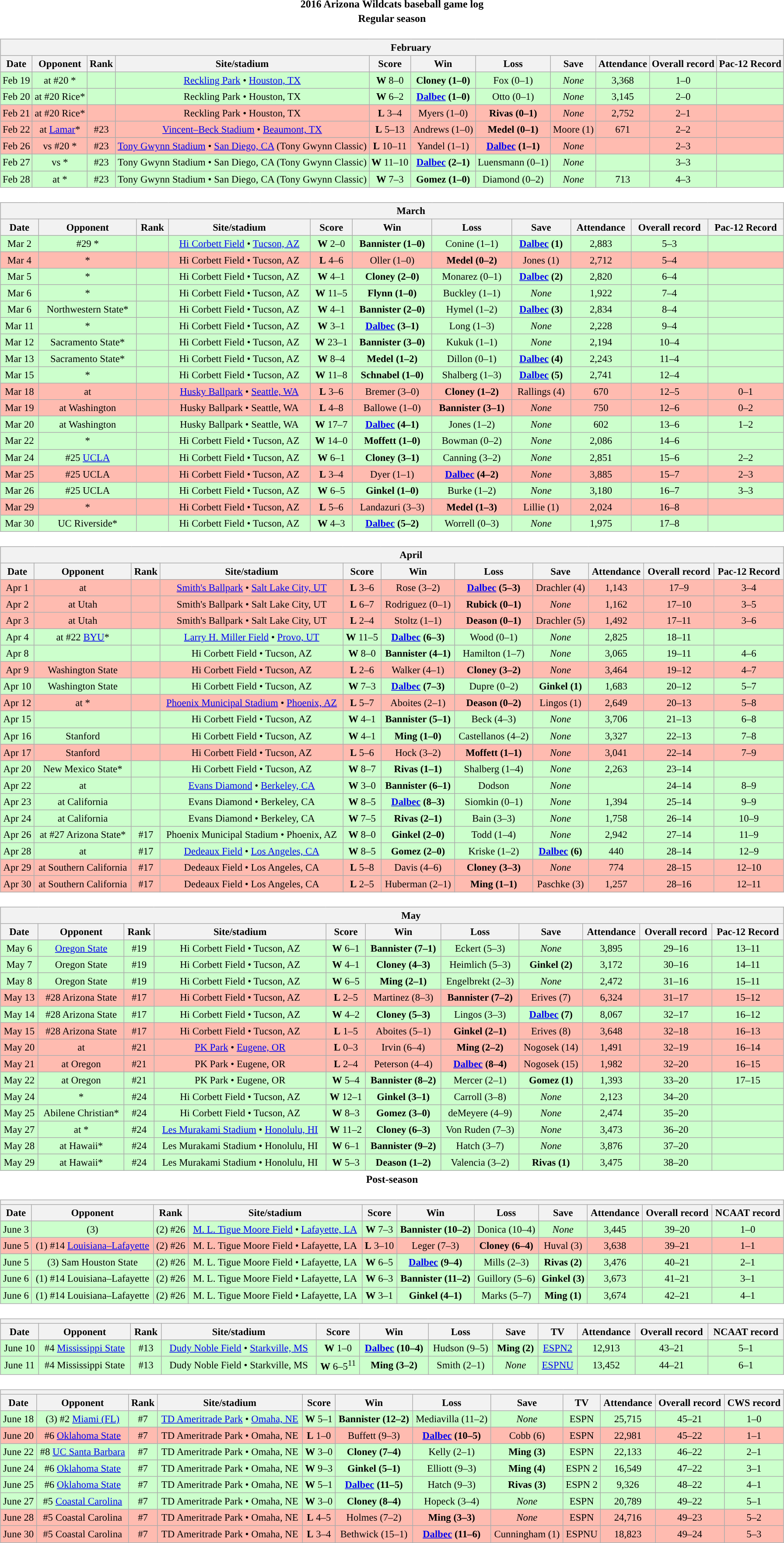<table class="toccolours" width=95% style="clear:both; margin:1.5em auto; text-align:center;">
<tr>
<th colspan=2>2016 Arizona Wildcats baseball game log</th>
</tr>
<tr>
<th colspan=2>Regular season</th>
</tr>
<tr valign="top">
<td><br><table class="wikitable collapsible collapsed" style="margin:auto; width:100%; text-align:center; font-size:95%">
<tr>
<th colspan=12 style="padding-left:4em;">February</th>
</tr>
<tr>
<th>Date</th>
<th>Opponent</th>
<th>Rank</th>
<th>Site/stadium</th>
<th>Score</th>
<th>Win</th>
<th>Loss</th>
<th>Save</th>
<th>Attendance</th>
<th>Overall record</th>
<th>Pac-12 Record</th>
</tr>
<tr bgcolor=ccffcc>
<td>Feb 19</td>
<td>at #20 *</td>
<td></td>
<td><a href='#'>Reckling Park</a> • <a href='#'>Houston, TX</a></td>
<td><strong>W</strong> 8–0</td>
<td><strong>Cloney (1–0)</strong></td>
<td>Fox (0–1)</td>
<td><em>None</em></td>
<td>3,368</td>
<td>1–0</td>
<td></td>
</tr>
<tr bgcolor=ccffcc>
<td>Feb 20</td>
<td>at #20 Rice*</td>
<td></td>
<td>Reckling Park • Houston, TX</td>
<td><strong>W</strong> 6–2</td>
<td><strong><a href='#'>Dalbec</a> (1–0)</strong></td>
<td>Otto (0–1)</td>
<td><em>None</em></td>
<td>3,145</td>
<td>2–0</td>
<td></td>
</tr>
<tr bgcolor=ffbbb>
<td>Feb 21</td>
<td>at #20 Rice*</td>
<td></td>
<td>Reckling Park • Houston, TX</td>
<td><strong>L</strong> 3–4</td>
<td>Myers (1–0)</td>
<td><strong>Rivas (0–1)</strong></td>
<td><em>None</em></td>
<td>2,752</td>
<td>2–1</td>
<td></td>
</tr>
<tr bgcolor=ffbbb>
<td>Feb 22</td>
<td>at <a href='#'>Lamar</a>*</td>
<td>#23</td>
<td><a href='#'>Vincent–Beck Stadium</a> • <a href='#'>Beaumont, TX</a></td>
<td><strong>L</strong> 5–13</td>
<td>Andrews (1–0)</td>
<td><strong>Medel (0–1)</strong></td>
<td>Moore (1)</td>
<td>671</td>
<td>2–2</td>
<td></td>
</tr>
<tr bgcolor=ffbbb>
<td>Feb 26</td>
<td>vs #20 *</td>
<td>#23</td>
<td><a href='#'>Tony Gwynn Stadium</a> • <a href='#'>San Diego, CA</a> (Tony Gwynn Classic)</td>
<td><strong>L</strong> 10–11</td>
<td>Yandel (1–1)</td>
<td><strong><a href='#'>Dalbec</a> (1–1)</strong></td>
<td><em>None</em></td>
<td></td>
<td>2–3</td>
<td></td>
</tr>
<tr bgcolor=ccffcc>
<td>Feb 27</td>
<td>vs *</td>
<td>#23</td>
<td>Tony Gwynn Stadium • San Diego, CA (Tony Gwynn Classic)</td>
<td><strong>W</strong> 11–10</td>
<td><strong><a href='#'>Dalbec</a> (2–1)</strong></td>
<td>Luensmann (0–1)</td>
<td><em>None</em></td>
<td></td>
<td>3–3</td>
<td></td>
</tr>
<tr bgcolor=ccffcc>
<td>Feb 28</td>
<td>at *</td>
<td>#23</td>
<td>Tony Gwynn Stadium • San Diego, CA (Tony Gwynn Classic)</td>
<td><strong>W</strong> 7–3</td>
<td><strong>Gomez (1–0)</strong></td>
<td>Diamond (0–2)</td>
<td><em>None</em></td>
<td>713</td>
<td>4–3</td>
<td></td>
</tr>
</table>
</td>
</tr>
<tr>
<td><br><table class="wikitable collapsible collapsed" style="margin:auto; width:100%; text-align:center; font-size:95%">
<tr>
<th colspan=12 style="padding-left:4em;">March</th>
</tr>
<tr>
<th>Date</th>
<th>Opponent</th>
<th>Rank</th>
<th>Site/stadium</th>
<th>Score</th>
<th>Win</th>
<th>Loss</th>
<th>Save</th>
<th>Attendance</th>
<th>Overall record</th>
<th>Pac-12 Record</th>
</tr>
<tr bgcolor=ccffcc>
<td>Mar 2</td>
<td>#29 *</td>
<td></td>
<td><a href='#'>Hi Corbett Field</a> • <a href='#'>Tucson, AZ</a></td>
<td><strong>W</strong> 2–0</td>
<td><strong>Bannister (1–0)</strong></td>
<td>Conine (1–1)</td>
<td><strong><a href='#'>Dalbec</a> (1)</strong></td>
<td>2,883</td>
<td>5–3</td>
<td></td>
</tr>
<tr bgcolor=ffbbb>
<td>Mar 4</td>
<td>*</td>
<td></td>
<td>Hi Corbett Field • Tucson, AZ</td>
<td><strong>L</strong> 4–6</td>
<td>Oller (1–0)</td>
<td><strong>Medel (0–2)</strong></td>
<td>Jones (1)</td>
<td>2,712</td>
<td>5–4</td>
<td></td>
</tr>
<tr bgcolor=ccffcc>
<td>Mar 5</td>
<td>*</td>
<td></td>
<td>Hi Corbett Field • Tucson, AZ</td>
<td><strong>W</strong> 4–1</td>
<td><strong>Cloney (2–0)</strong></td>
<td>Monarez (0–1)</td>
<td><strong><a href='#'>Dalbec</a> (2)</strong></td>
<td>2,820</td>
<td>6–4</td>
<td></td>
</tr>
<tr bgcolor=ccffcc>
<td>Mar 6</td>
<td>*</td>
<td></td>
<td>Hi Corbett Field • Tucson, AZ</td>
<td><strong>W</strong> 11–5</td>
<td><strong>Flynn (1–0)</strong></td>
<td>Buckley (1–1)</td>
<td><em>None</em></td>
<td>1,922</td>
<td>7–4</td>
<td></td>
</tr>
<tr bgcolor=ccffcc>
<td>Mar 6</td>
<td>Northwestern State*</td>
<td></td>
<td>Hi Corbett Field • Tucson, AZ</td>
<td><strong>W</strong> 4–1</td>
<td><strong>Bannister (2–0)</strong></td>
<td>Hymel (1–2)</td>
<td><strong><a href='#'>Dalbec</a> (3)</strong></td>
<td>2,834</td>
<td>8–4</td>
<td></td>
</tr>
<tr bgcolor=ccffcc>
<td>Mar 11</td>
<td>*</td>
<td></td>
<td>Hi Corbett Field • Tucson, AZ</td>
<td><strong>W</strong> 3–1</td>
<td><strong><a href='#'>Dalbec</a> (3–1)</strong></td>
<td>Long (1–3)</td>
<td><em>None</em></td>
<td>2,228</td>
<td>9–4</td>
<td></td>
</tr>
<tr bgcolor=ccffcc>
<td>Mar 12</td>
<td>Sacramento State*</td>
<td></td>
<td>Hi Corbett Field • Tucson, AZ</td>
<td><strong>W</strong> 23–1</td>
<td><strong>Bannister (3–0)</strong></td>
<td>Kukuk (1–1)</td>
<td><em>None</em></td>
<td>2,194</td>
<td>10–4</td>
<td></td>
</tr>
<tr bgcolor=ccffcc>
<td>Mar 13</td>
<td>Sacramento State*</td>
<td></td>
<td>Hi Corbett Field • Tucson, AZ</td>
<td><strong>W</strong> 8–4</td>
<td><strong>Medel (1–2)</strong></td>
<td>Dillon (0–1)</td>
<td><strong><a href='#'>Dalbec</a> (4)</strong></td>
<td>2,243</td>
<td>11–4</td>
<td></td>
</tr>
<tr bgcolor=ccffcc>
<td>Mar 15</td>
<td>*</td>
<td></td>
<td>Hi Corbett Field • Tucson, AZ</td>
<td><strong>W</strong> 11–8</td>
<td><strong>Schnabel (1–0)</strong></td>
<td>Shalberg (1–3)</td>
<td><strong><a href='#'>Dalbec</a> (5)</strong></td>
<td>2,741</td>
<td>12–4</td>
<td></td>
</tr>
<tr bgcolor=ffbbb>
<td>Mar 18</td>
<td>at </td>
<td></td>
<td><a href='#'>Husky Ballpark</a> • <a href='#'>Seattle, WA</a></td>
<td><strong>L</strong> 3–6</td>
<td>Bremer (3–0)</td>
<td><strong>Cloney (1–2)</strong></td>
<td>Rallings (4)</td>
<td>670</td>
<td>12–5</td>
<td>0–1</td>
</tr>
<tr bgcolor=ffbbb>
<td>Mar 19</td>
<td>at Washington</td>
<td></td>
<td>Husky Ballpark • Seattle, WA</td>
<td><strong>L</strong> 4–8</td>
<td>Ballowe (1–0)</td>
<td><strong>Bannister (3–1)</strong></td>
<td><em>None</em></td>
<td>750</td>
<td>12–6</td>
<td>0–2</td>
</tr>
<tr bgcolor=ccffcc>
<td>Mar 20</td>
<td>at Washington</td>
<td></td>
<td>Husky Ballpark • Seattle, WA</td>
<td><strong>W</strong> 17–7</td>
<td><strong><a href='#'>Dalbec</a> (4–1)</strong></td>
<td>Jones (1–2)</td>
<td><em>None</em></td>
<td>602</td>
<td>13–6</td>
<td>1–2</td>
</tr>
<tr bgcolor=ccffcc>
<td>Mar 22</td>
<td>*</td>
<td></td>
<td>Hi Corbett Field • Tucson, AZ</td>
<td><strong>W</strong> 14–0</td>
<td><strong>Moffett (1–0)</strong></td>
<td>Bowman (0–2)</td>
<td><em>None</em></td>
<td>2,086</td>
<td>14–6</td>
<td></td>
</tr>
<tr bgcolor=ccffcc>
<td>Mar 24</td>
<td>#25 <a href='#'>UCLA</a></td>
<td></td>
<td>Hi Corbett Field • Tucson, AZ</td>
<td><strong>W</strong> 6–1</td>
<td><strong>Cloney (3–1)</strong></td>
<td>Canning (3–2)</td>
<td><em>None</em></td>
<td>2,851</td>
<td>15–6</td>
<td>2–2</td>
</tr>
<tr bgcolor=ffbbb>
<td>Mar 25</td>
<td>#25 UCLA</td>
<td></td>
<td>Hi Corbett Field • Tucson, AZ</td>
<td><strong>L</strong> 3–4</td>
<td>Dyer (1–1)</td>
<td><strong><a href='#'>Dalbec</a> (4–2)</strong></td>
<td><em>None</em></td>
<td>3,885</td>
<td>15–7</td>
<td>2–3</td>
</tr>
<tr bgcolor=ccffcc>
<td>Mar 26</td>
<td>#25 UCLA</td>
<td></td>
<td>Hi Corbett Field • Tucson, AZ</td>
<td><strong>W</strong> 6–5</td>
<td><strong>Ginkel (1–0)</strong></td>
<td>Burke (1–2)</td>
<td><em>None</em></td>
<td>3,180</td>
<td>16–7</td>
<td>3–3</td>
</tr>
<tr bgcolor=ffbbb>
<td>Mar 29</td>
<td>*</td>
<td></td>
<td>Hi Corbett Field • Tucson, AZ</td>
<td><strong>L</strong> 5–6</td>
<td>Landazuri (3–3)</td>
<td><strong>Medel (1–3)</strong></td>
<td>Lillie (1)</td>
<td>2,024</td>
<td>16–8</td>
<td></td>
</tr>
<tr bgcolor=ccffcc>
<td>Mar 30</td>
<td>UC Riverside*</td>
<td></td>
<td>Hi Corbett Field • Tucson, AZ</td>
<td><strong>W</strong> 4–3</td>
<td><strong><a href='#'>Dalbec</a> (5–2)</strong></td>
<td>Worrell (0–3)</td>
<td><em>None</em></td>
<td>1,975</td>
<td>17–8</td>
<td></td>
</tr>
</table>
</td>
</tr>
<tr>
<td><br><table class="wikitable collapsible collapsed" style="margin:auto; width:100%; text-align:center; font-size:95%">
<tr>
<th colspan=12 style="padding-left:4em;">April</th>
</tr>
<tr>
<th>Date</th>
<th>Opponent</th>
<th>Rank</th>
<th>Site/stadium</th>
<th>Score</th>
<th>Win</th>
<th>Loss</th>
<th>Save</th>
<th>Attendance</th>
<th>Overall record</th>
<th>Pac-12 Record</th>
</tr>
<tr bgcolor=ffbbb>
<td>Apr 1</td>
<td>at </td>
<td></td>
<td><a href='#'>Smith's Ballpark</a> • <a href='#'>Salt Lake City, UT</a></td>
<td><strong>L</strong> 3–6</td>
<td>Rose (3–2)</td>
<td><strong><a href='#'>Dalbec</a> (5–3)</strong></td>
<td>Drachler (4)</td>
<td>1,143</td>
<td>17–9</td>
<td>3–4</td>
</tr>
<tr bgcolor=ffbbb>
<td>Apr 2</td>
<td>at Utah</td>
<td></td>
<td>Smith's Ballpark • Salt Lake City, UT</td>
<td><strong>L</strong> 6–7</td>
<td>Rodriguez (0–1)</td>
<td><strong>Rubick (0–1)</strong></td>
<td><em>None</em></td>
<td>1,162</td>
<td>17–10</td>
<td>3–5</td>
</tr>
<tr bgcolor=ffbbb>
<td>Apr 3</td>
<td>at Utah</td>
<td></td>
<td>Smith's Ballpark • Salt Lake City, UT</td>
<td><strong>L</strong> 2–4</td>
<td>Stoltz (1–1)</td>
<td><strong>Deason (0–1)</strong></td>
<td>Drachler (5)</td>
<td>1,492</td>
<td>17–11</td>
<td>3–6</td>
</tr>
<tr bgcolor=ccffcc>
<td>Apr 4</td>
<td>at #22 <a href='#'>BYU</a>*</td>
<td></td>
<td><a href='#'>Larry H. Miller Field</a> • <a href='#'>Provo, UT</a></td>
<td><strong>W</strong> 11–5</td>
<td><strong><a href='#'>Dalbec</a> (6–3)</strong></td>
<td>Wood (0–1)</td>
<td><em>None</em></td>
<td>2,825</td>
<td>18–11</td>
<td></td>
</tr>
<tr bgcolor=ccffcc>
<td>Apr 8</td>
<td></td>
<td></td>
<td>Hi Corbett Field • Tucson, AZ</td>
<td><strong>W</strong> 8–0</td>
<td><strong>Bannister (4–1)</strong></td>
<td>Hamilton (1–7)</td>
<td><em>None</em></td>
<td>3,065</td>
<td>19–11</td>
<td>4–6</td>
</tr>
<tr bgcolor=ffbbb>
<td>Apr 9</td>
<td>Washington State</td>
<td></td>
<td>Hi Corbett Field • Tucson, AZ</td>
<td><strong>L</strong> 2–6</td>
<td>Walker (4–1)</td>
<td><strong>Cloney (3–2)</strong></td>
<td><em>None</em></td>
<td>3,464</td>
<td>19–12</td>
<td>4–7</td>
</tr>
<tr bgcolor=ccffcc>
<td>Apr 10</td>
<td>Washington State</td>
<td></td>
<td>Hi Corbett Field • Tucson, AZ</td>
<td><strong>W</strong> 7–3</td>
<td><strong><a href='#'>Dalbec</a> (7–3)</strong></td>
<td>Dupre (0–2)</td>
<td><strong>Ginkel (1)</strong></td>
<td>1,683</td>
<td>20–12</td>
<td>5–7</td>
</tr>
<tr bgcolor=ffbbb>
<td>Apr 12</td>
<td>at *</td>
<td></td>
<td><a href='#'>Phoenix Municipal Stadium</a> • <a href='#'>Phoenix, AZ</a></td>
<td><strong>L</strong> 5–7</td>
<td>Aboites (2–1)</td>
<td><strong>Deason (0–2)</strong></td>
<td>Lingos (1)</td>
<td>2,649</td>
<td>20–13</td>
<td>5–8</td>
</tr>
<tr bgcolor=ccffcc>
<td>Apr 15</td>
<td></td>
<td></td>
<td>Hi Corbett Field • Tucson, AZ</td>
<td><strong>W</strong> 4–1</td>
<td><strong>Bannister (5–1)</strong></td>
<td>Beck (4–3)</td>
<td><em>None</em></td>
<td>3,706</td>
<td>21–13</td>
<td>6–8</td>
</tr>
<tr bgcolor=ccffcc>
<td>Apr 16</td>
<td>Stanford</td>
<td></td>
<td>Hi Corbett Field • Tucson, AZ</td>
<td><strong>W</strong> 4–1</td>
<td><strong>Ming (1–0)</strong></td>
<td>Castellanos (4–2)</td>
<td><em>None</em></td>
<td>3,327</td>
<td>22–13</td>
<td>7–8</td>
</tr>
<tr bgcolor=ffbbb>
<td>Apr 17</td>
<td>Stanford</td>
<td></td>
<td>Hi Corbett Field • Tucson, AZ</td>
<td><strong>L</strong> 5–6</td>
<td>Hock (3–2)</td>
<td><strong>Moffett (1–1)</strong></td>
<td><em>None</em></td>
<td>3,041</td>
<td>22–14</td>
<td>7–9</td>
</tr>
<tr bgcolor=ccffcc>
<td>Apr 20</td>
<td>New Mexico State*</td>
<td></td>
<td>Hi Corbett Field • Tucson, AZ</td>
<td><strong>W</strong> 8–7</td>
<td><strong>Rivas (1–1)</strong></td>
<td>Shalberg (1–4)</td>
<td><em>None</em></td>
<td>2,263</td>
<td>23–14</td>
<td></td>
</tr>
<tr bgcolor=ccffcc>
<td>Apr 22</td>
<td>at </td>
<td></td>
<td><a href='#'>Evans Diamond</a> • <a href='#'>Berkeley, CA</a></td>
<td><strong>W</strong> 3–0</td>
<td><strong>Bannister (6–1)</strong></td>
<td>Dodson</td>
<td><em>None</em></td>
<td></td>
<td>24–14</td>
<td>8–9</td>
</tr>
<tr bgcolor=ccffcc>
<td>Apr 23</td>
<td>at California</td>
<td></td>
<td>Evans Diamond • Berkeley, CA</td>
<td><strong>W</strong> 8–5</td>
<td><strong><a href='#'>Dalbec</a> (8–3)</strong></td>
<td>Siomkin (0–1)</td>
<td><em>None</em></td>
<td>1,394</td>
<td>25–14</td>
<td>9–9</td>
</tr>
<tr bgcolor=ccffcc>
<td>Apr 24</td>
<td>at California</td>
<td></td>
<td>Evans Diamond • Berkeley, CA</td>
<td><strong>W</strong> 7–5</td>
<td><strong>Rivas (2–1)</strong></td>
<td>Bain (3–3)</td>
<td><em>None</em></td>
<td>1,758</td>
<td>26–14</td>
<td>10–9</td>
</tr>
<tr bgcolor=ccffcc>
<td>Apr 26</td>
<td>at #27 Arizona State*</td>
<td>#17</td>
<td>Phoenix Municipal Stadium • Phoenix, AZ</td>
<td><strong>W</strong> 8–0</td>
<td><strong>Ginkel (2–0)</strong></td>
<td>Todd (1–4)</td>
<td><em>None</em></td>
<td>2,942</td>
<td>27–14</td>
<td>11–9</td>
</tr>
<tr bgcolor=ccffcc>
<td>Apr 28</td>
<td>at </td>
<td>#17</td>
<td><a href='#'>Dedeaux Field</a> • <a href='#'>Los Angeles, CA</a></td>
<td><strong>W</strong> 8–5</td>
<td><strong>Gomez (2–0)</strong></td>
<td>Kriske (1–2)</td>
<td><strong><a href='#'>Dalbec</a> (6)</strong></td>
<td>440</td>
<td>28–14</td>
<td>12–9</td>
</tr>
<tr bgcolor=ffbbb>
<td>Apr 29</td>
<td>at Southern California</td>
<td>#17</td>
<td>Dedeaux Field • Los Angeles, CA</td>
<td><strong>L</strong> 5–8</td>
<td>Davis (4–6)</td>
<td><strong>Cloney (3–3)</strong></td>
<td><em>None</em></td>
<td>774</td>
<td>28–15</td>
<td>12–10</td>
</tr>
<tr bgcolor=ffbbb>
<td>Apr 30</td>
<td>at Southern California</td>
<td>#17</td>
<td>Dedeaux Field • Los Angeles, CA</td>
<td><strong>L</strong> 2–5</td>
<td>Huberman (2–1)</td>
<td><strong>Ming (1–1)</strong></td>
<td>Paschke (3)</td>
<td>1,257</td>
<td>28–16</td>
<td>12–11</td>
</tr>
</table>
</td>
</tr>
<tr>
<td><br><table class="wikitable collapsible collapsed" style="margin:auto; width:100%; text-align:center; font-size:95%">
<tr>
<th colspan=12 style="padding-left:4em;">May</th>
</tr>
<tr>
<th>Date</th>
<th>Opponent</th>
<th>Rank</th>
<th>Site/stadium</th>
<th>Score</th>
<th>Win</th>
<th>Loss</th>
<th>Save</th>
<th>Attendance</th>
<th>Overall record</th>
<th>Pac-12 Record</th>
</tr>
<tr bgcolor=ccffcc>
<td>May 6</td>
<td><a href='#'>Oregon State</a></td>
<td>#19</td>
<td>Hi Corbett Field • Tucson, AZ</td>
<td><strong>W</strong> 6–1</td>
<td><strong>Bannister (7–1)</strong></td>
<td>Eckert (5–3)</td>
<td><em>None</em></td>
<td>3,895</td>
<td>29–16</td>
<td>13–11</td>
</tr>
<tr bgcolor=ccffcc>
<td>May 7</td>
<td>Oregon State</td>
<td>#19</td>
<td>Hi Corbett Field • Tucson, AZ</td>
<td><strong>W</strong> 4–1</td>
<td><strong>Cloney (4–3)</strong></td>
<td>Heimlich (5–3)</td>
<td><strong>Ginkel (2)</strong></td>
<td>3,172</td>
<td>30–16</td>
<td>14–11</td>
</tr>
<tr bgcolor=ccffcc>
<td>May 8</td>
<td>Oregon State</td>
<td>#19</td>
<td>Hi Corbett Field • Tucson, AZ</td>
<td><strong>W</strong> 6–5</td>
<td><strong>Ming (2–1)</strong></td>
<td>Engelbrekt (2–3)</td>
<td><em>None</em></td>
<td>2,472</td>
<td>31–16</td>
<td>15–11</td>
</tr>
<tr bgcolor=ffbbb>
<td>May 13</td>
<td>#28 Arizona State</td>
<td>#17</td>
<td>Hi Corbett Field • Tucson, AZ</td>
<td><strong>L</strong> 2–5</td>
<td>Martinez (8–3)</td>
<td><strong>Bannister (7–2)</strong></td>
<td>Erives (7)</td>
<td>6,324</td>
<td>31–17</td>
<td>15–12</td>
</tr>
<tr bgcolor=ccffcc>
<td>May 14</td>
<td>#28 Arizona State</td>
<td>#17</td>
<td>Hi Corbett Field • Tucson, AZ</td>
<td><strong>W</strong> 4–2</td>
<td><strong>Cloney (5–3)</strong></td>
<td>Lingos (3–3)</td>
<td><strong><a href='#'>Dalbec</a> (7)</strong></td>
<td>8,067</td>
<td>32–17</td>
<td>16–12</td>
</tr>
<tr bgcolor=ffbbb>
<td>May 15</td>
<td>#28 Arizona State</td>
<td>#17</td>
<td>Hi Corbett Field • Tucson, AZ</td>
<td><strong>L</strong> 1–5</td>
<td>Aboites (5–1)</td>
<td><strong>Ginkel (2–1)</strong></td>
<td>Erives (8)</td>
<td>3,648</td>
<td>32–18</td>
<td>16–13</td>
</tr>
<tr bgcolor=ffbbb>
<td>May 20</td>
<td>at </td>
<td>#21</td>
<td><a href='#'>PK Park</a> • <a href='#'>Eugene, OR</a></td>
<td><strong>L</strong> 0–3</td>
<td>Irvin (6–4)</td>
<td><strong>Ming (2–2)</strong></td>
<td>Nogosek (14)</td>
<td>1,491</td>
<td>32–19</td>
<td>16–14</td>
</tr>
<tr bgcolor=ffbbb>
<td>May 21</td>
<td>at Oregon</td>
<td>#21</td>
<td>PK Park • Eugene, OR</td>
<td><strong>L</strong> 2–4</td>
<td>Peterson (4–4)</td>
<td><strong><a href='#'>Dalbec</a> (8–4)</strong></td>
<td>Nogosek (15)</td>
<td>1,982</td>
<td>32–20</td>
<td>16–15</td>
</tr>
<tr bgcolor=ccffcc>
<td>May 22</td>
<td>at Oregon</td>
<td>#21</td>
<td>PK Park • Eugene, OR</td>
<td><strong>W</strong> 5–4</td>
<td><strong>Bannister (8–2)</strong></td>
<td>Mercer (2–1)</td>
<td><strong>Gomez (1)</strong></td>
<td>1,393</td>
<td>33–20</td>
<td>17–15</td>
</tr>
<tr bgcolor=ccffcc>
<td>May 24</td>
<td>*</td>
<td>#24</td>
<td>Hi Corbett Field • Tucson, AZ</td>
<td><strong>W</strong> 12–1</td>
<td><strong>Ginkel (3–1)</strong></td>
<td>Carroll (3–8)</td>
<td><em>None</em></td>
<td>2,123</td>
<td>34–20</td>
<td></td>
</tr>
<tr bgcolor=ccffcc>
<td>May 25</td>
<td>Abilene Christian*</td>
<td>#24</td>
<td>Hi Corbett Field • Tucson, AZ</td>
<td><strong>W</strong> 8–3</td>
<td><strong>Gomez (3–0)</strong></td>
<td>deMeyere (4–9)</td>
<td><em>None</em></td>
<td>2,474</td>
<td>35–20</td>
<td></td>
</tr>
<tr bgcolor=ccffcc>
<td>May 27</td>
<td>at *</td>
<td>#24</td>
<td><a href='#'>Les Murakami Stadium</a> • <a href='#'>Honolulu, HI</a></td>
<td><strong>W</strong> 11–2</td>
<td><strong>Cloney (6–3)</strong></td>
<td>Von Ruden (7–3)</td>
<td><em>None</em></td>
<td>3,473</td>
<td>36–20</td>
<td></td>
</tr>
<tr bgcolor=ccffcc>
<td>May 28</td>
<td>at Hawaii*</td>
<td>#24</td>
<td>Les Murakami Stadium • Honolulu, HI</td>
<td><strong>W</strong> 6–1</td>
<td><strong>Bannister (9–2)</strong></td>
<td>Hatch (3–7)</td>
<td><em>None</em></td>
<td>3,876</td>
<td>37–20</td>
<td></td>
</tr>
<tr bgcolor=ccffcc>
<td>May 29</td>
<td>at Hawaii*</td>
<td>#24</td>
<td>Les Murakami Stadium • Honolulu, HI</td>
<td><strong>W</strong> 5–3</td>
<td><strong>Deason (1–2)</strong></td>
<td>Valencia (3–2)</td>
<td><strong>Rivas (1)</strong></td>
<td>3,475</td>
<td>38–20</td>
<td></td>
</tr>
</table>
</td>
</tr>
<tr>
<th colspan=2>Post-season</th>
</tr>
<tr>
<td><br><table class="wikitable collapsible collapsed" style="margin:auto; width:100%; text-align:center; font-size:95%">
<tr>
<th colspan=12 style="padding-left:4em;"><a href='#'></a></th>
</tr>
<tr>
<th>Date</th>
<th>Opponent</th>
<th>Rank</th>
<th>Site/stadium</th>
<th>Score</th>
<th>Win</th>
<th>Loss</th>
<th>Save</th>
<th>Attendance</th>
<th>Overall record</th>
<th>NCAAT record</th>
</tr>
<tr bgcolor=ccffcc>
<td>June 3</td>
<td>(3) </td>
<td>(2) #26</td>
<td><a href='#'>M. L. Tigue Moore Field</a> • <a href='#'>Lafayette, LA</a></td>
<td><strong>W</strong> 7–3</td>
<td><strong>Bannister (10–2)</strong></td>
<td>Donica (10–4)</td>
<td><em>None</em></td>
<td>3,445</td>
<td>39–20</td>
<td>1–0</td>
</tr>
<tr bgcolor=ffbbb>
<td>June 5</td>
<td>(1) #14 <a href='#'>Louisiana–Lafayette</a></td>
<td>(2) #26</td>
<td>M. L. Tigue Moore Field • Lafayette, LA</td>
<td><strong>L</strong> 3–10</td>
<td>Leger (7–3)</td>
<td><strong>Cloney (6–4)</strong></td>
<td>Huval (3)</td>
<td>3,638</td>
<td>39–21</td>
<td>1–1</td>
</tr>
<tr bgcolor=ccffcc>
<td>June 5</td>
<td>(3) Sam Houston State</td>
<td>(2) #26</td>
<td>M. L. Tigue Moore Field • Lafayette, LA</td>
<td><strong>W</strong> 6–5</td>
<td><strong><a href='#'>Dalbec</a> (9–4)</strong></td>
<td>Mills (2–3)</td>
<td><strong>Rivas (2)</strong></td>
<td>3,476</td>
<td>40–21</td>
<td>2–1</td>
</tr>
<tr bgcolor=ccffcc>
<td>June 6</td>
<td>(1) #14 Louisiana–Lafayette</td>
<td>(2) #26</td>
<td>M. L. Tigue Moore Field • Lafayette, LA</td>
<td><strong>W</strong> 6–3</td>
<td><strong>Bannister (11–2)</strong></td>
<td>Guillory (5–6)</td>
<td><strong>Ginkel (3)</strong></td>
<td>3,673</td>
<td>41–21</td>
<td>3–1</td>
</tr>
<tr bgcolor=ccffcc>
<td>June 6</td>
<td>(1) #14 Louisiana–Lafayette</td>
<td>(2) #26</td>
<td>M. L. Tigue Moore Field • Lafayette, LA</td>
<td><strong>W</strong> 3–1</td>
<td><strong>Ginkel (4–1)</strong></td>
<td>Marks (5–7)</td>
<td><strong>Ming (1)</strong></td>
<td>3,674</td>
<td>42–21</td>
<td>4–1</td>
</tr>
</table>
</td>
</tr>
<tr>
<td><br><table class="wikitable collapsible collapsed" style="margin:auto; width:100%; text-align:center; font-size:95%">
<tr>
<th colspan=12 style="padding-left:4em;"><a href='#'></a></th>
</tr>
<tr>
<th>Date</th>
<th>Opponent</th>
<th>Rank</th>
<th>Site/stadium</th>
<th>Score</th>
<th>Win</th>
<th>Loss</th>
<th>Save</th>
<th>TV</th>
<th>Attendance</th>
<th>Overall record</th>
<th>NCAAT record</th>
</tr>
<tr bgcolor=ccffcc>
<td>June 10</td>
<td>#4 <a href='#'>Mississippi State</a></td>
<td>#13</td>
<td><a href='#'>Dudy Noble Field</a> • <a href='#'>Starkville, MS</a></td>
<td><strong>W</strong> 1–0</td>
<td><strong><a href='#'>Dalbec</a> (10–4)</strong></td>
<td>Hudson (9–5)</td>
<td><strong>Ming (2)</strong></td>
<td><a href='#'>ESPN2</a></td>
<td>12,913</td>
<td>43–21</td>
<td>5–1</td>
</tr>
<tr bgcolor=ccffcc>
<td>June 11</td>
<td>#4 Mississippi State</td>
<td>#13</td>
<td>Dudy Noble Field • Starkville, MS</td>
<td><strong>W</strong> 6–5<sup>11</sup></td>
<td><strong>Ming (3–2)</strong></td>
<td>Smith (2–1)</td>
<td><em>None</em></td>
<td><a href='#'>ESPNU</a></td>
<td>13,452</td>
<td>44–21</td>
<td>6–1</td>
</tr>
</table>
</td>
</tr>
<tr>
<td><br><table class="wikitable collapsible collapsed" style="margin:auto; width:100%; text-align:center; font-size:95%">
<tr>
<th colspan=12 style="padding-left:4em;"><a href='#'></a></th>
</tr>
<tr>
<th>Date</th>
<th>Opponent</th>
<th>Rank</th>
<th>Site/stadium</th>
<th>Score</th>
<th>Win</th>
<th>Loss</th>
<th>Save</th>
<th>TV</th>
<th>Attendance</th>
<th>Overall record</th>
<th>CWS record</th>
</tr>
<tr bgcolor=ccffcc>
<td>June 18</td>
<td>(3) #2 <a href='#'>Miami (FL)</a></td>
<td>#7</td>
<td><a href='#'>TD Ameritrade Park</a> • <a href='#'>Omaha, NE</a></td>
<td><strong>W</strong> 5–1</td>
<td><strong>Bannister (12–2)</strong></td>
<td>Mediavilla (11–2)</td>
<td><em>None</em></td>
<td>ESPN</td>
<td>25,715</td>
<td>45–21</td>
<td>1–0</td>
</tr>
<tr bgcolor=ffbbb>
<td>June 20</td>
<td>#6 <a href='#'>Oklahoma State</a></td>
<td>#7</td>
<td>TD Ameritrade Park • Omaha, NE</td>
<td><strong>L</strong> 1–0</td>
<td>Buffett (9–3)</td>
<td><strong><a href='#'>Dalbec</a> (10–5)</strong></td>
<td>Cobb (6)</td>
<td>ESPN</td>
<td>22,981</td>
<td>45–22</td>
<td>1–1</td>
</tr>
<tr bgcolor=ccffcc>
<td>June 22</td>
<td>#8 <a href='#'>UC Santa Barbara</a></td>
<td>#7</td>
<td>TD Ameritrade Park • Omaha, NE</td>
<td><strong>W</strong> 3–0</td>
<td><strong>Cloney (7–4)</strong></td>
<td>Kelly (2–1)</td>
<td><strong>Ming (3)</strong></td>
<td>ESPN</td>
<td>22,133</td>
<td>46–22</td>
<td>2–1</td>
</tr>
<tr bgcolor=ccffcc>
<td>June 24</td>
<td>#6 <a href='#'>Oklahoma State</a></td>
<td>#7</td>
<td>TD Ameritrade Park • Omaha, NE</td>
<td><strong>W</strong> 9–3</td>
<td><strong>Ginkel (5–1)</strong></td>
<td>Elliott (9–3)</td>
<td><strong>Ming (4)</strong></td>
<td>ESPN 2</td>
<td>16,549</td>
<td>47–22</td>
<td>3–1</td>
</tr>
<tr bgcolor=ccffcc>
<td>June 25</td>
<td>#6 <a href='#'>Oklahoma State</a></td>
<td>#7</td>
<td>TD Ameritrade Park • Omaha, NE</td>
<td><strong>W</strong> 5–1</td>
<td><strong><a href='#'>Dalbec</a> (11–5)</strong></td>
<td>Hatch (9–3)</td>
<td><strong>Rivas (3)</strong></td>
<td>ESPN 2</td>
<td>9,326</td>
<td>48–22</td>
<td>4–1</td>
</tr>
<tr bgcolor=ccffcc>
<td>June 27</td>
<td>#5 <a href='#'>Coastal Carolina</a></td>
<td>#7</td>
<td>TD Ameritrade Park • Omaha, NE</td>
<td><strong>W</strong> 3–0</td>
<td><strong>Cloney (8–4)</strong></td>
<td>Hopeck (3–4)</td>
<td><em>None</em></td>
<td>ESPN</td>
<td>20,789</td>
<td>49–22</td>
<td>5–1</td>
</tr>
<tr bgcolor=ffbbb>
<td>June 28</td>
<td>#5 Coastal Carolina</td>
<td>#7</td>
<td>TD Ameritrade Park • Omaha, NE</td>
<td><strong>L</strong> 4–5</td>
<td>Holmes (7–2)</td>
<td><strong>Ming (3–3)</strong></td>
<td><em>None</em></td>
<td>ESPN</td>
<td>24,716</td>
<td>49–23</td>
<td>5–2</td>
</tr>
<tr bgcolor=ffbbb>
<td>June 30</td>
<td>#5 Coastal Carolina</td>
<td>#7</td>
<td>TD Ameritrade Park • Omaha, NE</td>
<td><strong>L</strong> 3–4</td>
<td>Bethwick (15–1)</td>
<td><strong><a href='#'>Dalbec</a> (11–6)</strong></td>
<td>Cunningham (1)</td>
<td>ESPNU</td>
<td>18,823</td>
<td>49–24</td>
<td>5–3</td>
</tr>
</table>
</td>
</tr>
</table>
